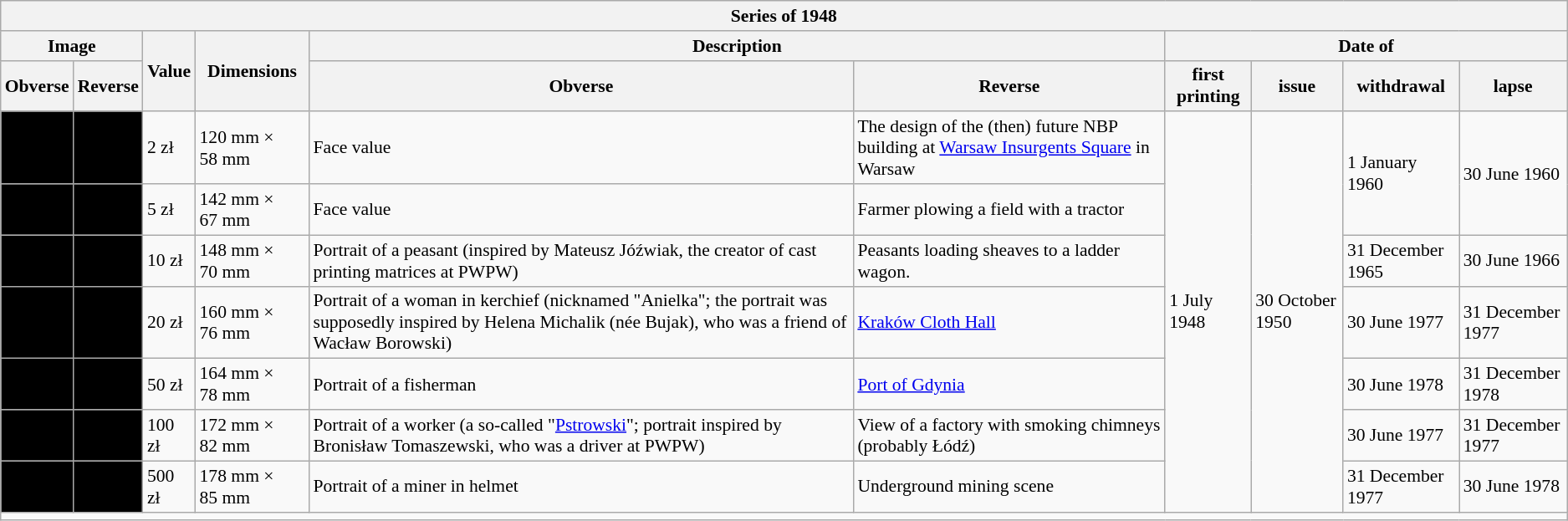<table class="wikitable" style="font-size: 90%">
<tr>
<th colspan="10">Series of 1948</th>
</tr>
<tr>
<th colspan="2">Image</th>
<th rowspan="2">Value</th>
<th rowspan="2">Dimensions</th>
<th colspan="2">Description</th>
<th colspan="4">Date of</th>
</tr>
<tr>
<th>Obverse</th>
<th>Reverse</th>
<th>Obverse</th>
<th>Reverse</th>
<th>first printing</th>
<th>issue</th>
<th>withdrawal</th>
<th>lapse</th>
</tr>
<tr>
<td align="center" bgcolor="#000000"></td>
<td align="center" bgcolor="#000000"></td>
<td>2 zł</td>
<td>120 mm × 58 mm</td>
<td>Face value</td>
<td>The design of the (then) future NBP building at <a href='#'>Warsaw Insurgents Square</a> in Warsaw</td>
<td rowspan="7">1 July 1948</td>
<td rowspan="7">30 October 1950</td>
<td rowspan="2">1 January 1960</td>
<td rowspan="2">30 June 1960</td>
</tr>
<tr>
<td align="center" bgcolor="#000000"></td>
<td align="center" bgcolor="#000000"></td>
<td>5 zł</td>
<td>142 mm × 67 mm</td>
<td>Face value</td>
<td>Farmer plowing a field with a tractor</td>
</tr>
<tr>
<td align="center" bgcolor="#000000"></td>
<td align="center" bgcolor="#000000"></td>
<td>10 zł</td>
<td>148 mm × 70 mm</td>
<td>Portrait of a peasant (inspired by Mateusz Jóźwiak, the creator of cast printing matrices at PWPW)</td>
<td>Peasants loading sheaves to a ladder wagon.</td>
<td>31 December 1965</td>
<td>30 June 1966</td>
</tr>
<tr>
<td align="center" bgcolor="#000000"></td>
<td align="center" bgcolor="#000000"></td>
<td>20 zł</td>
<td>160 mm × 76 mm</td>
<td>Portrait of a woman in kerchief (nicknamed "Anielka"; the portrait was supposedly inspired by Helena Michalik (née Bujak), who was a friend of Wacław Borowski)</td>
<td><a href='#'>Kraków Cloth Hall</a></td>
<td>30 June 1977</td>
<td>31 December 1977</td>
</tr>
<tr>
<td align="center" bgcolor="#000000"></td>
<td align="center" bgcolor="#000000"></td>
<td>50 zł</td>
<td>164 mm × 78 mm</td>
<td>Portrait of a fisherman</td>
<td><a href='#'>Port of Gdynia</a></td>
<td>30 June 1978</td>
<td>31 December 1978</td>
</tr>
<tr>
<td align="center" bgcolor="#000000"></td>
<td align="center" bgcolor="#000000"></td>
<td>100 zł</td>
<td>172 mm × 82 mm</td>
<td>Portrait of a worker (a so-called "<a href='#'>Pstrowski</a>"; portrait inspired by Bronisław Tomaszewski, who was a driver at PWPW)</td>
<td>View of a factory with smoking chimneys (probably Łódź)</td>
<td>30 June 1977</td>
<td>31 December 1977</td>
</tr>
<tr>
<td align="center" bgcolor="#000000"></td>
<td align="center" bgcolor="#000000"></td>
<td>500 zł</td>
<td>178 mm × 85 mm</td>
<td>Portrait of a miner in helmet</td>
<td>Underground mining scene</td>
<td>31 December 1977</td>
<td>30 June 1978</td>
</tr>
<tr>
<td colspan="10"></td>
</tr>
</table>
